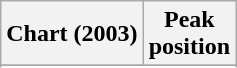<table class="wikitable sortable plainrowheaders" style="text-align:center">
<tr>
<th scope="col">Chart (2003)</th>
<th scope="col">Peak<br>position</th>
</tr>
<tr>
</tr>
<tr>
</tr>
<tr>
</tr>
</table>
